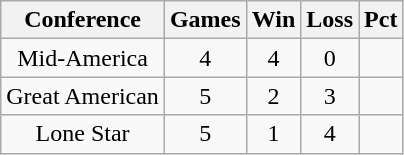<table class="wikitable" style="text-align:center">
<tr>
<th>Conference</th>
<th>Games</th>
<th>Win</th>
<th>Loss</th>
<th>Pct</th>
</tr>
<tr>
<td>Mid-America</td>
<td>4</td>
<td>4</td>
<td>0</td>
<td></td>
</tr>
<tr>
<td>Great American</td>
<td>5</td>
<td>2</td>
<td>3</td>
<td></td>
</tr>
<tr>
<td>Lone Star</td>
<td>5</td>
<td>1</td>
<td>4</td>
<td></td>
</tr>
</table>
